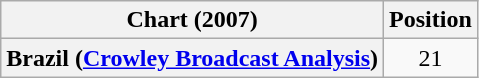<table class="wikitable plainrowheaders">
<tr>
<th scope="col">Chart (2007)</th>
<th scope="col">Position</th>
</tr>
<tr>
<th scope="row">Brazil (<a href='#'>Crowley Broadcast Analysis</a>)</th>
<td align="center">21</td>
</tr>
</table>
